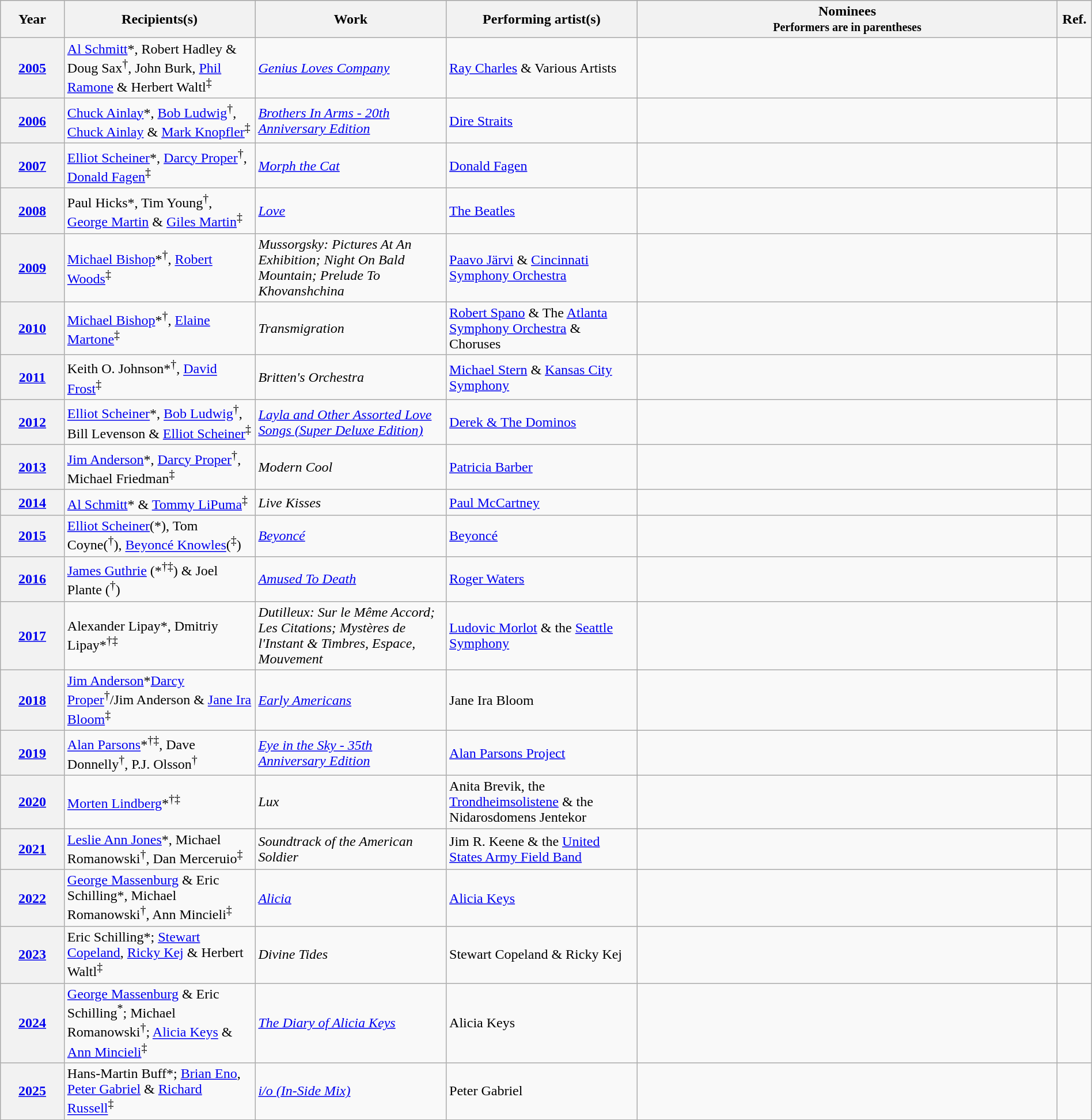<table class="wikitable" width=100%>
<tr bgcolor="#bebebe">
<th width="5%">Year</th>
<th width="15%">Recipients(s)</th>
<th width="15%">Work</th>
<th width="15%">Performing artist(s)</th>
<th width="33%" class=unsortable>Nominees<br><small>Performers are in parentheses</small></th>
<th width="2%" class=unsortable>Ref.</th>
</tr>
<tr>
<th scope="row" align="center"><a href='#'>2005</a></th>
<td><a href='#'>Al Schmitt</a>*, Robert Hadley & Doug Sax<sup>†</sup>, John Burk, <a href='#'>Phil Ramone</a> & Herbert Waltl<sup>‡</sup></td>
<td><em><a href='#'>Genius Loves Company</a></em></td>
<td><a href='#'>Ray Charles</a> & Various Artists</td>
<td></td>
<td align="center"></td>
</tr>
<tr>
<th scope="row" align="center"><a href='#'>2006</a></th>
<td><a href='#'>Chuck Ainlay</a>*, <a href='#'>Bob Ludwig</a><sup>†</sup>, <a href='#'>Chuck Ainlay</a> & <a href='#'>Mark Knopfler</a><sup>‡</sup></td>
<td><em><a href='#'>Brothers In Arms - 20th Anniversary Edition</a></em></td>
<td><a href='#'>Dire Straits</a></td>
<td></td>
<td align="center"></td>
</tr>
<tr>
<th scope="row" align="center"><a href='#'>2007</a></th>
<td><a href='#'>Elliot Scheiner</a>*, <a href='#'>Darcy Proper</a><sup>†</sup>, <a href='#'>Donald Fagen</a><sup>‡</sup></td>
<td><em><a href='#'>Morph the Cat</a></em></td>
<td><a href='#'>Donald Fagen</a></td>
<td></td>
<td align="center"></td>
</tr>
<tr>
<th scope="row" align="center"><a href='#'>2008</a></th>
<td>Paul Hicks*, Tim Young<sup>†</sup>, <a href='#'>George Martin</a> & <a href='#'>Giles Martin</a><sup>‡</sup></td>
<td><em><a href='#'>Love</a></em></td>
<td><a href='#'>The Beatles</a></td>
<td></td>
<td align="center"></td>
</tr>
<tr>
<th scope="row" align="center"><a href='#'>2009</a></th>
<td><a href='#'>Michael Bishop</a>*<sup>†</sup>, <a href='#'>Robert Woods</a><sup>‡</sup></td>
<td><em>Mussorgsky: Pictures At An Exhibition; Night On Bald Mountain; Prelude To Khovanshchina</em></td>
<td><a href='#'>Paavo Järvi</a> & <a href='#'>Cincinnati Symphony Orchestra</a></td>
<td></td>
<td align="center"></td>
</tr>
<tr>
<th scope="row" align="center"><a href='#'>2010</a></th>
<td><a href='#'>Michael Bishop</a>*<sup>†</sup>, <a href='#'>Elaine Martone</a><sup>‡</sup></td>
<td><em>Transmigration</em></td>
<td><a href='#'>Robert Spano</a> & The <a href='#'>Atlanta Symphony Orchestra</a> & Choruses</td>
<td></td>
<td align="center"></td>
</tr>
<tr>
<th scope="row" align="center"><a href='#'>2011</a></th>
<td>Keith O. Johnson*<sup>†</sup>, <a href='#'>David Frost</a><sup>‡</sup></td>
<td><em>Britten's Orchestra</em></td>
<td><a href='#'>Michael Stern</a> & <a href='#'>Kansas City Symphony</a></td>
<td></td>
<td align="center"></td>
</tr>
<tr>
<th scope="row" align="center"><a href='#'>2012</a></th>
<td><a href='#'>Elliot Scheiner</a>*, <a href='#'>Bob Ludwig</a><sup>†</sup>, Bill Levenson & <a href='#'>Elliot Scheiner</a><sup>‡</sup></td>
<td><em><a href='#'>Layla and Other Assorted Love Songs (Super Deluxe Edition)</a></em></td>
<td><a href='#'>Derek & The Dominos</a></td>
<td></td>
<td align="center"></td>
</tr>
<tr>
<th scope="row" align="center"><a href='#'>2013</a></th>
<td><a href='#'>Jim Anderson</a>*, <a href='#'>Darcy Proper</a><sup>†</sup>, Michael Friedman<sup>‡</sup></td>
<td><em>Modern Cool</em></td>
<td><a href='#'>Patricia Barber</a></td>
<td></td>
<td align="center"></td>
</tr>
<tr>
<th scope="row" align="center"><a href='#'>2014</a></th>
<td><a href='#'>Al Schmitt</a>* & <a href='#'>Tommy LiPuma</a><sup>‡</sup></td>
<td><em>Live Kisses</em></td>
<td><a href='#'>Paul McCartney</a></td>
<td></td>
<td align="center"></td>
</tr>
<tr>
<th scope="row" align="center"><a href='#'>2015</a></th>
<td><a href='#'>Elliot Scheiner</a>(*), Tom Coyne(<sup>†</sup>), <a href='#'>Beyoncé Knowles</a>(<sup>‡</sup>)</td>
<td><em><a href='#'>Beyoncé</a></em></td>
<td><a href='#'>Beyoncé</a></td>
<td></td>
<td align="center"></td>
</tr>
<tr>
<th scope="row" align="center"><a href='#'>2016</a></th>
<td><a href='#'>James Guthrie</a> (*<sup>†‡</sup>) & Joel Plante (<sup>†</sup>)</td>
<td><em><a href='#'>Amused To Death</a></em></td>
<td><a href='#'>Roger Waters</a></td>
<td></td>
<td align="center"></td>
</tr>
<tr>
<th scope="row" align="center"><a href='#'>2017</a></th>
<td>Alexander Lipay*, Dmitriy Lipay*<sup>†‡</sup></td>
<td><em>Dutilleux: Sur le Même Accord; Les Citations; Mystères de l'Instant & Timbres, Espace, Mouvement</em></td>
<td><a href='#'>Ludovic Morlot</a> & the <a href='#'>Seattle Symphony</a></td>
<td></td>
<td align="center"></td>
</tr>
<tr>
<th scope="row" align="center"><a href='#'>2018</a></th>
<td><a href='#'>Jim Anderson</a>*<a href='#'>Darcy Proper</a><sup>†</sup>/Jim Anderson & <a href='#'>Jane Ira Bloom</a><sup>‡</sup></td>
<td><em><a href='#'>Early Americans</a></em></td>
<td>Jane Ira Bloom</td>
<td></td>
<td align="center"></td>
</tr>
<tr>
<th scope="row" align="center"><a href='#'>2019</a></th>
<td><a href='#'>Alan Parsons</a>*<sup>†‡</sup>, Dave Donnelly<sup>†</sup>, P.J. Olsson<sup>†</sup></td>
<td><em><a href='#'>Eye in the Sky - 35th Anniversary Edition</a></em></td>
<td><a href='#'>Alan Parsons Project</a></td>
<td></td>
<td align="center"></td>
</tr>
<tr>
<th scope="row" align="center"><a href='#'>2020</a></th>
<td><a href='#'>Morten Lindberg</a>*<sup>†‡</sup></td>
<td><em>Lux</em></td>
<td>Anita Brevik, the <a href='#'>Trondheimsolistene</a> & the Nidarosdomens Jentekor</td>
<td></td>
<td align="center"></td>
</tr>
<tr>
<th scope="row" align="center"><a href='#'>2021</a></th>
<td><a href='#'>Leslie Ann Jones</a>*, Michael Romanowski<sup>†</sup>, Dan Merceruio<sup>‡</sup></td>
<td><em>Soundtrack of the American Soldier</em></td>
<td>Jim R. Keene & the <a href='#'>United States Army Field Band</a></td>
<td></td>
<td align="center"></td>
</tr>
<tr>
<th scope="row" align="center"><a href='#'>2022</a></th>
<td><a href='#'>George Massenburg</a> & Eric Schilling*, Michael Romanowski<sup>†</sup>, Ann Mincieli<sup>‡</sup></td>
<td><em><a href='#'>Alicia</a></em></td>
<td><a href='#'>Alicia Keys</a></td>
<td></td>
<td align="center"></td>
</tr>
<tr>
<th><a href='#'>2023</a></th>
<td>Eric Schilling*; <a href='#'>Stewart Copeland</a>, <a href='#'>Ricky Kej</a> & Herbert Waltl<sup>‡</sup></td>
<td><em>Divine Tides</em></td>
<td>Stewart Copeland & Ricky Kej</td>
<td></td>
<td></td>
</tr>
<tr>
<th><a href='#'>2024</a></th>
<td><a href='#'>George Massenburg</a> & Eric Schilling<sup>*</sup>; Michael Romanowski<sup>†</sup>; <a href='#'>Alicia Keys</a> & <a href='#'>Ann Mincieli</a><sup>‡</sup></td>
<td><em><a href='#'>The Diary of Alicia Keys</a></em></td>
<td>Alicia Keys</td>
<td></td>
<td></td>
</tr>
<tr>
<th><a href='#'>2025</a></th>
<td>Hans-Martin Buff*; <a href='#'>Brian Eno</a>, <a href='#'>Peter Gabriel</a> & <a href='#'>Richard Russell</a><sup>‡</sup></td>
<td><em><a href='#'>i/o (In-Side Mix)</a></em></td>
<td>Peter Gabriel</td>
<td></td>
<td></td>
</tr>
</table>
